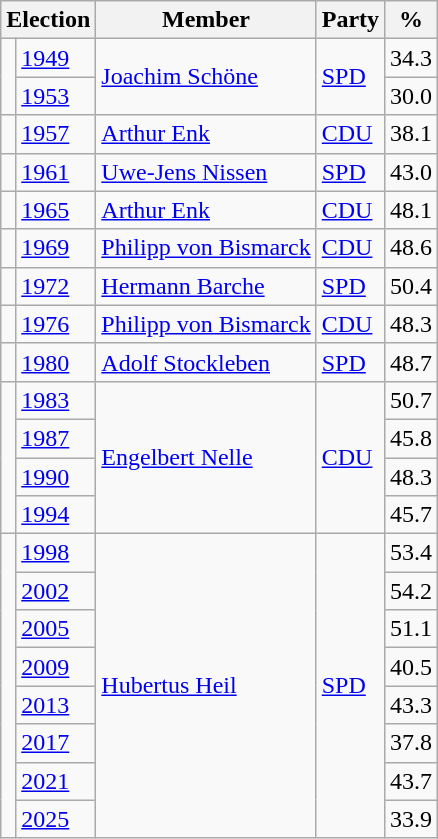<table class=wikitable>
<tr>
<th colspan=2>Election</th>
<th>Member</th>
<th>Party</th>
<th>%</th>
</tr>
<tr>
<td rowspan=2 bgcolor=></td>
<td><a href='#'>1949</a></td>
<td rowspan=2><a href='#'>Joachim Schöne</a></td>
<td rowspan=2><a href='#'>SPD</a></td>
<td align=right>34.3</td>
</tr>
<tr>
<td><a href='#'>1953</a></td>
<td align=right>30.0</td>
</tr>
<tr>
<td bgcolor=></td>
<td><a href='#'>1957</a></td>
<td><a href='#'>Arthur Enk</a></td>
<td><a href='#'>CDU</a></td>
<td align=right>38.1</td>
</tr>
<tr>
<td bgcolor=></td>
<td><a href='#'>1961</a></td>
<td><a href='#'>Uwe-Jens Nissen</a></td>
<td><a href='#'>SPD</a></td>
<td align=right>43.0</td>
</tr>
<tr>
<td bgcolor=></td>
<td><a href='#'>1965</a></td>
<td><a href='#'>Arthur Enk</a></td>
<td><a href='#'>CDU</a></td>
<td align=right>48.1</td>
</tr>
<tr>
<td bgcolor=></td>
<td><a href='#'>1969</a></td>
<td><a href='#'>Philipp von Bismarck</a></td>
<td><a href='#'>CDU</a></td>
<td align=right>48.6</td>
</tr>
<tr>
<td bgcolor=></td>
<td><a href='#'>1972</a></td>
<td><a href='#'>Hermann Barche</a></td>
<td><a href='#'>SPD</a></td>
<td align=right>50.4</td>
</tr>
<tr>
<td bgcolor=></td>
<td><a href='#'>1976</a></td>
<td><a href='#'>Philipp von Bismarck</a></td>
<td><a href='#'>CDU</a></td>
<td align=right>48.3</td>
</tr>
<tr>
<td bgcolor=></td>
<td><a href='#'>1980</a></td>
<td><a href='#'>Adolf Stockleben</a></td>
<td><a href='#'>SPD</a></td>
<td align=right>48.7</td>
</tr>
<tr>
<td rowspan=4 bgcolor=></td>
<td><a href='#'>1983</a></td>
<td rowspan=4><a href='#'>Engelbert Nelle</a></td>
<td rowspan=4><a href='#'>CDU</a></td>
<td align=right>50.7</td>
</tr>
<tr>
<td><a href='#'>1987</a></td>
<td align=right>45.8</td>
</tr>
<tr>
<td><a href='#'>1990</a></td>
<td align=right>48.3</td>
</tr>
<tr>
<td><a href='#'>1994</a></td>
<td align=right>45.7</td>
</tr>
<tr>
<td rowspan=8 bgcolor=></td>
<td><a href='#'>1998</a></td>
<td rowspan=8><a href='#'>Hubertus Heil</a></td>
<td rowspan=8><a href='#'>SPD</a></td>
<td align=right>53.4</td>
</tr>
<tr>
<td><a href='#'>2002</a></td>
<td align=right>54.2</td>
</tr>
<tr>
<td><a href='#'>2005</a></td>
<td align=right>51.1</td>
</tr>
<tr>
<td><a href='#'>2009</a></td>
<td align=right>40.5</td>
</tr>
<tr>
<td><a href='#'>2013</a></td>
<td align=right>43.3</td>
</tr>
<tr>
<td><a href='#'>2017</a></td>
<td align=right>37.8</td>
</tr>
<tr>
<td><a href='#'>2021</a></td>
<td align=right>43.7</td>
</tr>
<tr>
<td><a href='#'>2025</a></td>
<td align=right>33.9</td>
</tr>
</table>
